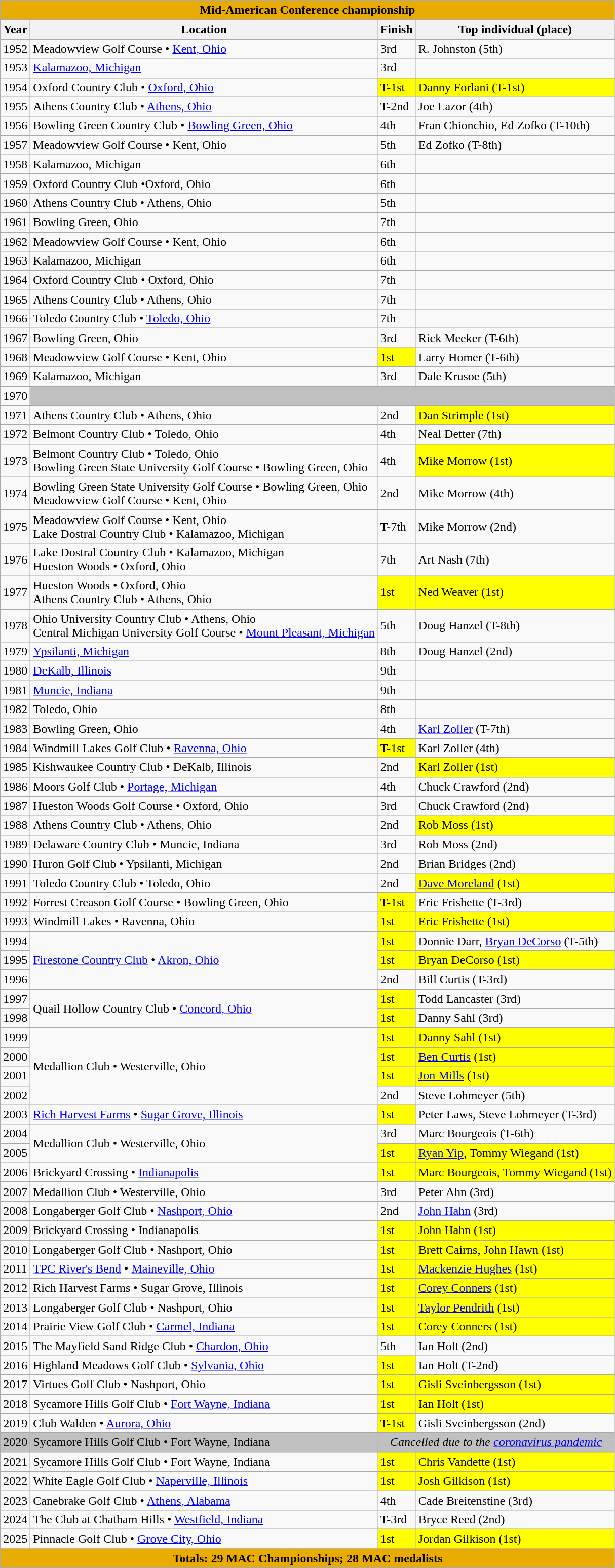<table class="wikitable">
<tr>
<th colspan="4" style="background:#eaab00;">Mid-American Conference championship</th>
</tr>
<tr>
<th>Year</th>
<th>Location</th>
<th>Finish</th>
<th>Top individual (place)</th>
</tr>
<tr>
<td>1952</td>
<td>Meadowview Golf Course • <a href='#'>Kent, Ohio</a></td>
<td>3rd</td>
<td>R. Johnston (5th)</td>
</tr>
<tr>
<td>1953</td>
<td><a href='#'>Kalamazoo, Michigan</a></td>
<td>3rd</td>
<td></td>
</tr>
<tr>
<td>1954</td>
<td>Oxford Country Club • <a href='#'>Oxford, Ohio</a></td>
<td style="background: yellow">T-1st</td>
<td style="background: yellow">Danny Forlani (T-1st)</td>
</tr>
<tr>
<td>1955</td>
<td>Athens Country Club • <a href='#'>Athens, Ohio</a></td>
<td>T-2nd</td>
<td>Joe Lazor (4th)</td>
</tr>
<tr>
<td>1956</td>
<td>Bowling Green Country Club • <a href='#'>Bowling Green, Ohio</a></td>
<td>4th</td>
<td>Fran Chionchio, Ed Zofko (T-10th)</td>
</tr>
<tr>
<td>1957</td>
<td>Meadowview Golf Course • Kent, Ohio</td>
<td>5th</td>
<td>Ed Zofko (T-8th)</td>
</tr>
<tr>
<td>1958</td>
<td>Kalamazoo, Michigan</td>
<td>6th</td>
<td></td>
</tr>
<tr>
<td>1959</td>
<td>Oxford Country Club •Oxford, Ohio</td>
<td>6th</td>
<td></td>
</tr>
<tr>
<td>1960</td>
<td>Athens Country Club • Athens, Ohio</td>
<td>5th</td>
<td></td>
</tr>
<tr>
<td>1961</td>
<td>Bowling Green, Ohio</td>
<td>7th</td>
<td></td>
</tr>
<tr>
<td>1962</td>
<td>Meadowview Golf Course • Kent, Ohio</td>
<td>6th</td>
<td></td>
</tr>
<tr>
<td>1963</td>
<td>Kalamazoo, Michigan</td>
<td>6th</td>
<td></td>
</tr>
<tr>
<td>1964</td>
<td>Oxford Country Club • Oxford, Ohio</td>
<td>7th</td>
<td></td>
</tr>
<tr>
<td>1965</td>
<td>Athens Country Club • Athens, Ohio</td>
<td>7th</td>
<td></td>
</tr>
<tr>
<td>1966</td>
<td>Toledo Country Club • <a href='#'>Toledo, Ohio</a></td>
<td>7th</td>
<td></td>
</tr>
<tr>
<td>1967</td>
<td>Bowling Green, Ohio</td>
<td>3rd</td>
<td>Rick Meeker (T-6th)</td>
</tr>
<tr>
<td>1968</td>
<td>Meadowview Golf Course • Kent, Ohio</td>
<td style="background: yellow">1st</td>
<td>Larry Homer (T-6th)</td>
</tr>
<tr>
<td>1969</td>
<td>Kalamazoo, Michigan</td>
<td>3rd</td>
<td>Dale Krusoe (5th)</td>
</tr>
<tr>
<td>1970</td>
<td colspan="3" style="background: silver"></td>
</tr>
<tr>
<td>1971</td>
<td>Athens Country Club • Athens, Ohio</td>
<td>2nd</td>
<td style="background: yellow">Dan Strimple (1st)</td>
</tr>
<tr>
<td>1972</td>
<td>Belmont Country Club • Toledo, Ohio</td>
<td>4th</td>
<td>Neal Detter (7th)</td>
</tr>
<tr>
<td>1973</td>
<td>Belmont Country Club • Toledo, Ohio<br>Bowling Green State University Golf Course • Bowling Green, Ohio</td>
<td>4th</td>
<td style="background: yellow">Mike Morrow (1st)</td>
</tr>
<tr>
<td>1974</td>
<td>Bowling Green State University Golf Course • Bowling Green, Ohio<br>Meadowview Golf Course • Kent, Ohio</td>
<td>2nd</td>
<td>Mike Morrow (4th)</td>
</tr>
<tr>
<td>1975</td>
<td>Meadowview Golf Course • Kent, Ohio<br>Lake Dostral Country Club • Kalamazoo, Michigan</td>
<td>T-7th</td>
<td>Mike Morrow (2nd)</td>
</tr>
<tr>
<td>1976</td>
<td>Lake Dostral Country Club • Kalamazoo, Michigan<br>Hueston Woods • Oxford, Ohio</td>
<td>7th</td>
<td>Art Nash (7th)</td>
</tr>
<tr>
<td>1977</td>
<td>Hueston Woods • Oxford, Ohio<br>Athens Country Club • Athens, Ohio</td>
<td style="background: yellow">1st</td>
<td style="background: yellow">Ned Weaver (1st)</td>
</tr>
<tr>
<td>1978</td>
<td>Ohio University Country Club • Athens, Ohio<br>Central Michigan University Golf Course • <a href='#'>Mount Pleasant, Michigan</a></td>
<td>5th</td>
<td>Doug Hanzel (T-8th)</td>
</tr>
<tr>
<td>1979</td>
<td><a href='#'>Ypsilanti, Michigan</a></td>
<td>8th</td>
<td>Doug Hanzel (2nd)</td>
</tr>
<tr>
<td>1980</td>
<td><a href='#'>DeKalb, Illinois</a></td>
<td>9th</td>
<td></td>
</tr>
<tr>
<td>1981</td>
<td><a href='#'>Muncie, Indiana</a></td>
<td>9th</td>
<td></td>
</tr>
<tr>
<td>1982</td>
<td>Toledo, Ohio</td>
<td>8th</td>
<td></td>
</tr>
<tr>
<td>1983</td>
<td>Bowling Green, Ohio</td>
<td>4th</td>
<td><a href='#'>Karl Zoller</a> (T-7th)</td>
</tr>
<tr>
<td>1984</td>
<td>Windmill Lakes Golf Club • <a href='#'>Ravenna, Ohio</a></td>
<td style="background: yellow">T-1st</td>
<td>Karl Zoller (4th)</td>
</tr>
<tr>
<td>1985</td>
<td>Kishwaukee Country Club • DeKalb, Illinois</td>
<td>2nd</td>
<td style="background: yellow">Karl Zoller (1st)</td>
</tr>
<tr>
<td>1986</td>
<td>Moors Golf Club • <a href='#'>Portage, Michigan</a></td>
<td>4th</td>
<td>Chuck Crawford (2nd)</td>
</tr>
<tr>
<td>1987</td>
<td>Hueston Woods Golf Course • Oxford, Ohio</td>
<td>3rd</td>
<td>Chuck Crawford (2nd)</td>
</tr>
<tr>
<td>1988</td>
<td>Athens Country Club • Athens, Ohio</td>
<td>2nd</td>
<td style="background: yellow">Rob Moss (1st)</td>
</tr>
<tr>
<td>1989</td>
<td>Delaware Country Club • Muncie, Indiana</td>
<td>3rd</td>
<td>Rob Moss (2nd)</td>
</tr>
<tr>
<td>1990</td>
<td>Huron Golf Club • Ypsilanti, Michigan</td>
<td>2nd</td>
<td>Brian Bridges (2nd)</td>
</tr>
<tr>
<td>1991</td>
<td>Toledo Country Club • Toledo, Ohio</td>
<td>2nd</td>
<td style="background: yellow"><a href='#'>Dave Moreland</a> (1st)</td>
</tr>
<tr>
<td>1992</td>
<td>Forrest Creason Golf Course • Bowling Green, Ohio</td>
<td style="background: yellow">T-1st</td>
<td>Eric Frishette (T-3rd)</td>
</tr>
<tr>
<td>1993</td>
<td>Windmill Lakes • Ravenna, Ohio</td>
<td style="background: yellow">1st</td>
<td style="background: yellow">Eric Frishette (1st)</td>
</tr>
<tr>
<td>1994</td>
<td rowspan="3"><a href='#'>Firestone Country Club</a> • <a href='#'>Akron, Ohio</a></td>
<td style="background: yellow">1st</td>
<td>Donnie Darr, <a href='#'>Bryan DeCorso</a> (T-5th)</td>
</tr>
<tr>
<td>1995</td>
<td style="background: yellow">1st</td>
<td style="background: yellow">Bryan DeCorso (1st)</td>
</tr>
<tr>
<td>1996</td>
<td>2nd</td>
<td>Bill Curtis (T-3rd)</td>
</tr>
<tr>
<td>1997</td>
<td rowspan="2">Quail Hollow Country Club • <a href='#'>Concord, Ohio</a></td>
<td style="background: yellow">1st</td>
<td>Todd Lancaster (3rd)</td>
</tr>
<tr>
<td>1998</td>
<td style="background: yellow">1st</td>
<td>Danny Sahl (3rd)</td>
</tr>
<tr>
<td>1999</td>
<td rowspan="4">Medallion Club • Westerville, Ohio</td>
<td style="background: yellow">1st</td>
<td style="background: yellow">Danny Sahl (1st)</td>
</tr>
<tr>
<td>2000</td>
<td style="background: yellow">1st</td>
<td style="background: yellow"><a href='#'>Ben Curtis</a> (1st)</td>
</tr>
<tr>
<td>2001</td>
<td style="background: yellow">1st</td>
<td style="background: yellow"><a href='#'>Jon Mills</a> (1st)</td>
</tr>
<tr>
<td>2002</td>
<td>2nd</td>
<td>Steve Lohmeyer (5th)</td>
</tr>
<tr>
<td>2003</td>
<td><a href='#'>Rich Harvest Farms</a> • <a href='#'>Sugar Grove, Illinois</a></td>
<td style="background: yellow">1st</td>
<td>Peter Laws, Steve Lohmeyer (T-3rd)</td>
</tr>
<tr>
<td>2004</td>
<td rowspan="2">Medallion Club • Westerville, Ohio</td>
<td>3rd</td>
<td>Marc Bourgeois (T-6th)</td>
</tr>
<tr>
<td>2005</td>
<td style="background: yellow">1st</td>
<td style="background: yellow"><a href='#'>Ryan Yip</a>, Tommy Wiegand (1st)</td>
</tr>
<tr>
<td>2006</td>
<td>Brickyard Crossing • <a href='#'>Indianapolis</a></td>
<td style="background: yellow">1st</td>
<td style="background: yellow">Marc Bourgeois, Tommy Wiegand (1st)</td>
</tr>
<tr>
<td>2007</td>
<td>Medallion Club • Westerville, Ohio</td>
<td>3rd</td>
<td>Peter Ahn (3rd)</td>
</tr>
<tr>
<td>2008</td>
<td>Longaberger Golf Club • <a href='#'>Nashport, Ohio</a></td>
<td>2nd</td>
<td><a href='#'>John Hahn</a> (3rd)</td>
</tr>
<tr>
<td>2009</td>
<td>Brickyard Crossing • Indianapolis</td>
<td style="background: yellow">1st</td>
<td style="background: yellow">John Hahn (1st)</td>
</tr>
<tr>
<td>2010</td>
<td>Longaberger Golf Club • Nashport, Ohio</td>
<td style="background: yellow">1st</td>
<td style="background: yellow">Brett Cairns, John Hawn (1st)</td>
</tr>
<tr>
<td>2011</td>
<td><a href='#'>TPC River's Bend</a> • <a href='#'>Maineville, Ohio</a></td>
<td style="background: yellow">1st</td>
<td style="background: yellow"><a href='#'>Mackenzie Hughes</a> (1st)</td>
</tr>
<tr>
<td>2012</td>
<td>Rich Harvest Farms • Sugar Grove, Illinois</td>
<td style="background: yellow">1st</td>
<td style="background: yellow"><a href='#'>Corey Conners</a> (1st)</td>
</tr>
<tr>
<td>2013</td>
<td>Longaberger Golf Club • Nashport, Ohio</td>
<td style="background: yellow">1st</td>
<td style="background: yellow"><a href='#'>Taylor Pendrith</a> (1st)</td>
</tr>
<tr>
<td>2014</td>
<td>Prairie View Golf Club • <a href='#'>Carmel, Indiana</a></td>
<td style="background: yellow">1st</td>
<td style="background: yellow">Corey Conners (1st)</td>
</tr>
<tr>
<td>2015</td>
<td>The Mayfield Sand Ridge Club • <a href='#'>Chardon, Ohio</a></td>
<td>5th</td>
<td>Ian Holt (2nd)</td>
</tr>
<tr>
<td>2016</td>
<td>Highland Meadows Golf Club • <a href='#'>Sylvania, Ohio</a></td>
<td style="background: yellow">1st</td>
<td>Ian Holt (T-2nd)</td>
</tr>
<tr>
<td>2017</td>
<td>Virtues Golf Club • Nashport, Ohio</td>
<td style="background: yellow">1st</td>
<td style="background: yellow">Gisli Sveinbergsson (1st)</td>
</tr>
<tr>
<td>2018</td>
<td>Sycamore Hills Golf Club • <a href='#'>Fort Wayne, Indiana</a></td>
<td style="background: yellow">1st</td>
<td style="background: yellow">Ian Holt (1st)</td>
</tr>
<tr>
<td>2019</td>
<td>Club Walden • <a href='#'>Aurora, Ohio</a></td>
<td style="background: yellow">T-1st</td>
<td>Gisli Sveinbergsson (2nd)</td>
</tr>
<tr>
<td style="background: silver">2020</td>
<td style="background: silver">Sycamore Hills Golf Club • Fort Wayne, Indiana</td>
<td colspan=2 align=center style="background: silver"><em>Cancelled due to the <a href='#'>coronavirus pandemic</a></em></td>
</tr>
<tr>
<td>2021</td>
<td>Sycamore Hills Golf Club • Fort Wayne, Indiana</td>
<td style="background: yellow">1st</td>
<td style="background: yellow">Chris Vandette (1st)</td>
</tr>
<tr>
<td>2022</td>
<td>White Eagle Golf Club • <a href='#'>Naperville, Illinois</a></td>
<td style="background: yellow">1st</td>
<td style="background: yellow">Josh Gilkison (1st)</td>
</tr>
<tr>
<td>2023</td>
<td>Canebrake Golf Club • <a href='#'>Athens, Alabama</a></td>
<td>4th</td>
<td>Cade Breitenstine (3rd)</td>
</tr>
<tr>
<td>2024</td>
<td>The Club at Chatham Hills • <a href='#'>Westfield, Indiana</a></td>
<td>T-3rd</td>
<td>Bryce Reed (2nd)</td>
</tr>
<tr>
<td>2025</td>
<td>Pinnacle Golf Club • <a href='#'>Grove City, Ohio</a></td>
<td style="background: yellow">1st</td>
<td style="background: yellow">Jordan Gilkison (1st)</td>
</tr>
<tr>
<th colspan="4" style="background:#eaab00;">Totals: 29 MAC Championships; 28 MAC medalists</th>
</tr>
</table>
